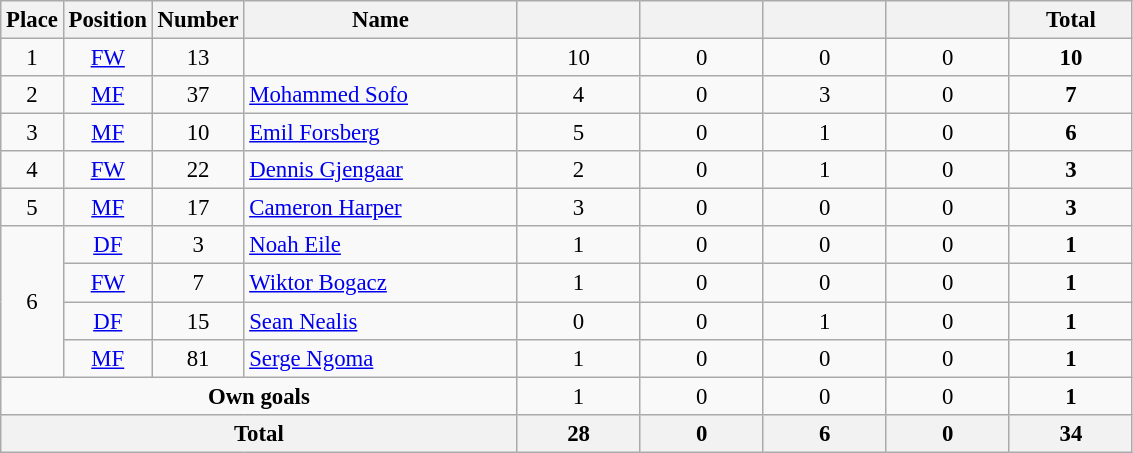<table class="wikitable" style="font-size: 95%; text-align: center;">
<tr>
<th width=30>Place</th>
<th width=30>Position</th>
<th width=30>Number</th>
<th width=175>Name</th>
<th width=75></th>
<th width=75></th>
<th width=75></th>
<th width=75></th>
<th width=75>Total</th>
</tr>
<tr>
<td>1</td>
<td><a href='#'>FW</a></td>
<td>13</td>
<td align="left"></td>
<td>10</td>
<td>0</td>
<td>0</td>
<td>0</td>
<td><strong>10</strong></td>
</tr>
<tr>
<td>2</td>
<td><a href='#'>MF</a></td>
<td>37</td>
<td align="left"> <a href='#'>Mohammed Sofo</a></td>
<td>4</td>
<td>0</td>
<td>3</td>
<td>0</td>
<td><strong>7</strong></td>
</tr>
<tr>
<td>3</td>
<td><a href='#'>MF</a></td>
<td>10</td>
<td align="left"> <a href='#'>Emil Forsberg</a></td>
<td>5</td>
<td>0</td>
<td>1</td>
<td>0</td>
<td><strong>6</strong></td>
</tr>
<tr>
<td>4</td>
<td><a href='#'>FW</a></td>
<td>22</td>
<td align="left"> <a href='#'>Dennis Gjengaar</a></td>
<td>2</td>
<td>0</td>
<td>1</td>
<td>0</td>
<td><strong>3</strong></td>
</tr>
<tr>
<td>5</td>
<td><a href='#'>MF</a></td>
<td>17</td>
<td align="left"> <a href='#'>Cameron Harper</a></td>
<td>3</td>
<td>0</td>
<td>0</td>
<td>0</td>
<td><strong>3</strong></td>
</tr>
<tr>
<td rowspan="4">6</td>
<td><a href='#'>DF</a></td>
<td>3</td>
<td align="left"> <a href='#'>Noah Eile</a></td>
<td>1</td>
<td>0</td>
<td>0</td>
<td>0</td>
<td><strong>1</strong></td>
</tr>
<tr>
<td><a href='#'>FW</a></td>
<td>7</td>
<td align="left"> <a href='#'>Wiktor Bogacz</a></td>
<td>1</td>
<td>0</td>
<td>0</td>
<td>0</td>
<td><strong>1</strong></td>
</tr>
<tr>
<td><a href='#'>DF</a></td>
<td>15</td>
<td align="left"> <a href='#'>Sean Nealis</a></td>
<td>0</td>
<td>0</td>
<td>1</td>
<td>0</td>
<td><strong>1</strong></td>
</tr>
<tr>
<td><a href='#'>MF</a></td>
<td>81</td>
<td align="left"> <a href='#'>Serge Ngoma</a></td>
<td>1</td>
<td>0</td>
<td>0</td>
<td>0</td>
<td><strong>1</strong></td>
</tr>
<tr>
<td colspan="4"><strong>Own goals</strong></td>
<td>1</td>
<td>0</td>
<td>0</td>
<td>0</td>
<td><strong>1</strong></td>
</tr>
<tr>
<th colspan="4">Total</th>
<th>28</th>
<th>0</th>
<th>6</th>
<th>0</th>
<th>34</th>
</tr>
</table>
